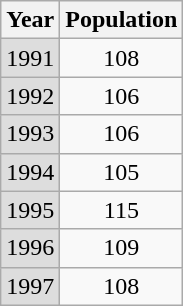<table class="wikitable" style="text-align:center; float:left; margin-right:1em;">
<tr class="hintergrundfarbe6">
<th>Year</th>
<th>Population</th>
</tr>
<tr>
<td style="background:#dddddd">1991</td>
<td>108</td>
</tr>
<tr>
<td style="background:#dddddd">1992</td>
<td>106</td>
</tr>
<tr>
<td style="background:#dddddd">1993</td>
<td>106</td>
</tr>
<tr>
<td style="background:#dddddd">1994</td>
<td>105</td>
</tr>
<tr>
<td style="background:#dddddd">1995</td>
<td>115</td>
</tr>
<tr>
<td style="background:#dddddd">1996</td>
<td>109</td>
</tr>
<tr>
<td style="background:#dddddd">1997</td>
<td>108</td>
</tr>
</table>
